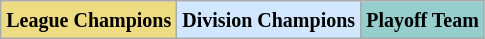<table class="wikitable" border="1">
<tr>
<td bgcolor="#EEDC82"><small><strong>League Champions</strong> </small></td>
<td bgcolor="#D0E7FF"><small><strong>Division Champions</strong> </small></td>
<td bgcolor="#96CDCD"><small><strong>Playoff Team</strong> </small></td>
</tr>
</table>
